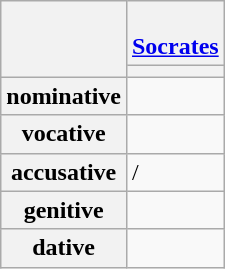<table class="wikitable polytonic">
<tr>
<th rowspan="2"></th>
<th><br><a href='#'>Socrates</a></th>
</tr>
<tr>
<th></th>
</tr>
<tr>
<th>nominative</th>
<td></td>
</tr>
<tr>
<th>vocative</th>
<td></td>
</tr>
<tr>
<th>accusative</th>
<td>/</td>
</tr>
<tr>
<th>genitive</th>
<td></td>
</tr>
<tr>
<th>dative</th>
<td></td>
</tr>
</table>
